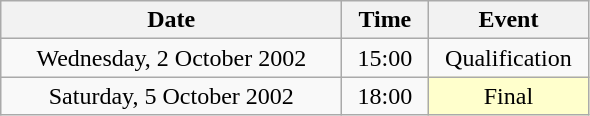<table class = "wikitable" style="text-align:center;">
<tr>
<th width=220>Date</th>
<th width=50>Time</th>
<th width=100>Event</th>
</tr>
<tr>
<td>Wednesday, 2 October 2002</td>
<td>15:00</td>
<td>Qualification</td>
</tr>
<tr>
<td>Saturday, 5 October 2002</td>
<td>18:00</td>
<td bgcolor=ffffcc>Final</td>
</tr>
</table>
